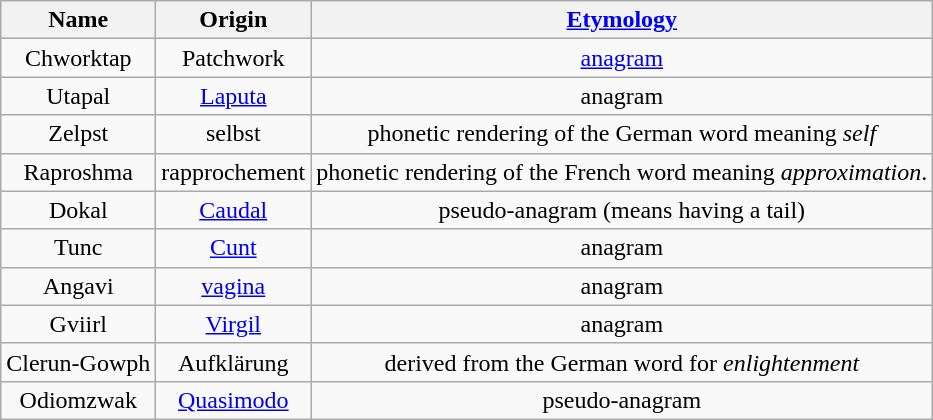<table class="wikitable" style="text-align:center"; border="1">
<tr>
<th>Name</th>
<th>Origin</th>
<th><a href='#'>Etymology</a></th>
</tr>
<tr>
<td>Chworktap</td>
<td>Patchwork</td>
<td><a href='#'>anagram</a></td>
</tr>
<tr>
<td>Utapal</td>
<td><a href='#'>Laputa</a></td>
<td>anagram</td>
</tr>
<tr>
<td>Zelpst</td>
<td>selbst</td>
<td>phonetic rendering of the German word meaning <em>self</em></td>
</tr>
<tr>
<td>Raproshma</td>
<td>rapprochement</td>
<td>phonetic rendering of the French word meaning <em>approximation</em>.</td>
</tr>
<tr>
<td>Dokal</td>
<td><a href='#'>Caudal</a></td>
<td>pseudo-anagram (means having a tail)</td>
</tr>
<tr>
<td>Tunc</td>
<td><a href='#'>Cunt</a></td>
<td>anagram</td>
</tr>
<tr>
<td>Angavi</td>
<td><a href='#'>vagina</a></td>
<td>anagram</td>
</tr>
<tr>
<td>Gviirl</td>
<td><a href='#'>Virgil</a></td>
<td>anagram</td>
</tr>
<tr>
<td>Clerun-Gowph</td>
<td>Aufklärung</td>
<td>derived from the German word for <em>enlightenment</em></td>
</tr>
<tr>
<td>Odiomzwak</td>
<td><a href='#'>Quasimodo</a></td>
<td>pseudo-anagram</td>
</tr>
</table>
